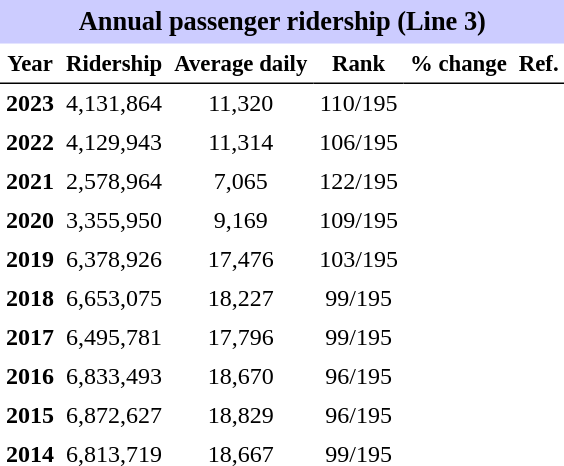<table class="toccolours" cellpadding="4" cellspacing="0" style="text-align:right;">
<tr>
<th colspan="6"  style="background-color:#ccf; background-color:#ccf; font-size:110%; text-align:center;">Annual passenger ridership (Line 3)</th>
</tr>
<tr style="font-size:95%; text-align:center">
<th style="border-bottom:1px solid black">Year</th>
<th style="border-bottom:1px solid black">Ridership</th>
<th style="border-bottom:1px solid black">Average daily</th>
<th style="border-bottom:1px solid black">Rank</th>
<th style="border-bottom:1px solid black">% change</th>
<th style="border-bottom:1px solid black">Ref.</th>
</tr>
<tr style="text-align:center;">
<td><strong>2023</strong></td>
<td>4,131,864</td>
<td>11,320</td>
<td>110/195</td>
<td></td>
<td></td>
</tr>
<tr style="text-align:center;">
<td><strong>2022</strong></td>
<td>4,129,943</td>
<td>11,314</td>
<td>106/195</td>
<td></td>
<td></td>
</tr>
<tr style="text-align:center;">
<td><strong>2021</strong></td>
<td>2,578,964</td>
<td>7,065</td>
<td>122/195</td>
<td></td>
<td></td>
</tr>
<tr style="text-align:center;">
<td><strong>2020</strong></td>
<td>3,355,950</td>
<td>9,169</td>
<td>109/195</td>
<td></td>
<td></td>
</tr>
<tr style="text-align:center;">
<td><strong>2019</strong></td>
<td>6,378,926</td>
<td>17,476</td>
<td>103/195</td>
<td></td>
<td></td>
</tr>
<tr style="text-align:center;">
<td><strong>2018</strong></td>
<td>6,653,075</td>
<td>18,227</td>
<td>99/195</td>
<td></td>
<td></td>
</tr>
<tr style="text-align:center;">
<td><strong>2017</strong></td>
<td>6,495,781</td>
<td>17,796</td>
<td>99/195</td>
<td></td>
<td></td>
</tr>
<tr style="text-align:center;">
<td><strong>2016</strong></td>
<td>6,833,493</td>
<td>18,670</td>
<td>96/195</td>
<td></td>
<td></td>
</tr>
<tr style="text-align:center;">
<td><strong>2015</strong></td>
<td>6,872,627</td>
<td>18,829</td>
<td>96/195</td>
<td></td>
<td></td>
</tr>
<tr style="text-align:center;">
<td><strong>2014</strong></td>
<td>6,813,719</td>
<td>18,667</td>
<td>99/195</td>
<td></td>
<td></td>
</tr>
</table>
